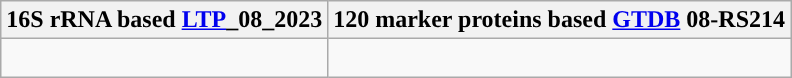<table class="wikitable">
<tr>
<th colspan=1>16S rRNA based <a href='#'>LTP</a>_08_2023</th>
<th colspan=1>120 marker proteins based <a href='#'>GTDB</a> 08-RS214</th>
</tr>
<tr>
<td style="vertical-align:top"><br></td>
<td><br></td>
</tr>
</table>
